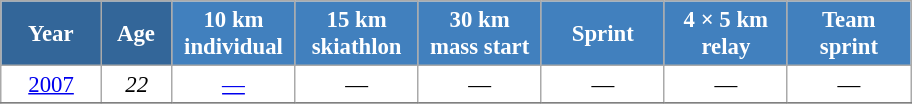<table class="wikitable" style="font-size:95%; text-align:center; border:grey solid 1px; border-collapse:collapse; background:#ffffff;">
<tr>
<th style="background-color:#369; color:white; width:60px;"> Year </th>
<th style="background-color:#369; color:white; width:40px;"> Age </th>
<th style="background-color:#4180be; color:white; width:75px;"> 10 km <br> individual </th>
<th style="background-color:#4180be; color:white; width:75px;"> 15 km <br> skiathlon </th>
<th style="background-color:#4180be; color:white; width:75px;"> 30 km <br> mass start </th>
<th style="background-color:#4180be; color:white; width:75px;"> Sprint </th>
<th style="background-color:#4180be; color:white; width:75px;"> 4 × 5 km <br> relay </th>
<th style="background-color:#4180be; color:white; width:75px;"> Team <br> sprint </th>
</tr>
<tr>
<td><a href='#'>2007</a></td>
<td><em>22</em></td>
<td><a href='#'>—</a></td>
<td>—</td>
<td>—</td>
<td>—</td>
<td>—</td>
<td>—</td>
</tr>
<tr>
</tr>
</table>
